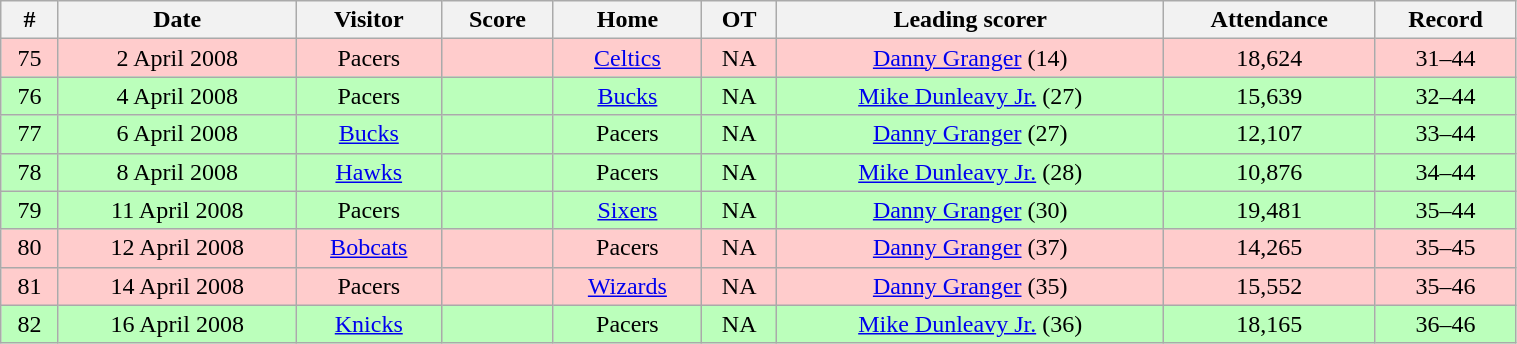<table class="wikitable" width="80%" style="text-align:center;">
<tr>
<th>#</th>
<th>Date</th>
<th>Visitor</th>
<th>Score</th>
<th>Home</th>
<th>OT</th>
<th>Leading scorer</th>
<th>Attendance</th>
<th>Record</th>
</tr>
<tr bgcolor="#ffcccc">
<td>75</td>
<td>2 April 2008</td>
<td>Pacers</td>
<td></td>
<td><a href='#'>Celtics</a></td>
<td>NA</td>
<td><a href='#'>Danny Granger</a> (14)</td>
<td>18,624</td>
<td>31–44</td>
</tr>
<tr bgcolor="#bbffbb">
<td>76</td>
<td>4 April 2008</td>
<td>Pacers</td>
<td></td>
<td><a href='#'>Bucks</a></td>
<td>NA</td>
<td><a href='#'>Mike Dunleavy Jr.</a> (27)</td>
<td>15,639</td>
<td>32–44</td>
</tr>
<tr bgcolor="#bbffbb">
<td>77</td>
<td>6 April 2008</td>
<td><a href='#'>Bucks</a></td>
<td></td>
<td>Pacers</td>
<td>NA</td>
<td><a href='#'>Danny Granger</a> (27)</td>
<td>12,107</td>
<td>33–44</td>
</tr>
<tr bgcolor="#bbffbb">
<td>78</td>
<td>8 April 2008</td>
<td><a href='#'>Hawks</a></td>
<td></td>
<td>Pacers</td>
<td>NA</td>
<td><a href='#'>Mike Dunleavy Jr.</a> (28)</td>
<td>10,876</td>
<td>34–44</td>
</tr>
<tr bgcolor="#bbffbb">
<td>79</td>
<td>11 April 2008</td>
<td>Pacers</td>
<td></td>
<td><a href='#'>Sixers</a></td>
<td>NA</td>
<td><a href='#'>Danny Granger</a> (30)</td>
<td>19,481</td>
<td>35–44</td>
</tr>
<tr bgcolor="#ffcccc">
<td>80</td>
<td>12 April 2008</td>
<td><a href='#'>Bobcats</a></td>
<td></td>
<td>Pacers</td>
<td>NA</td>
<td><a href='#'>Danny Granger</a> (37)</td>
<td>14,265</td>
<td>35–45</td>
</tr>
<tr bgcolor="#ffcccc">
<td>81</td>
<td>14 April 2008</td>
<td>Pacers</td>
<td></td>
<td><a href='#'>Wizards</a></td>
<td>NA</td>
<td><a href='#'>Danny Granger</a> (35)</td>
<td>15,552</td>
<td>35–46</td>
</tr>
<tr bgcolor="#bbffbb">
<td>82</td>
<td>16 April 2008</td>
<td><a href='#'>Knicks</a></td>
<td></td>
<td>Pacers</td>
<td>NA</td>
<td><a href='#'>Mike Dunleavy Jr.</a> (36)</td>
<td>18,165</td>
<td>36–46</td>
</tr>
</table>
